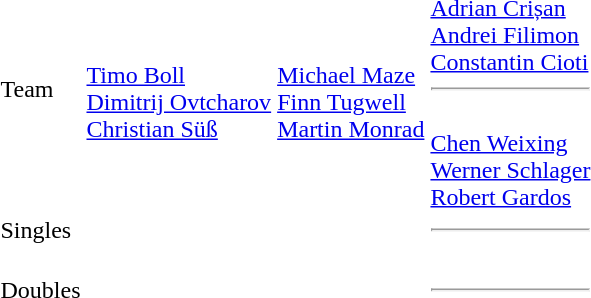<table>
<tr>
<td>Team</td>
<td><br><a href='#'>Timo Boll</a><br><a href='#'>Dimitrij Ovtcharov</a><br><a href='#'>Christian Süß</a></td>
<td><br><a href='#'>Michael Maze</a><br><a href='#'>Finn Tugwell</a><br><a href='#'>Martin Monrad</a></td>
<td><br><a href='#'>Adrian Crișan</a><br><a href='#'>Andrei Filimon</a><br><a href='#'>Constantin Cioti</a><hr><br><a href='#'>Chen Weixing</a><br><a href='#'>Werner Schlager</a><br><a href='#'>Robert Gardos</a></td>
</tr>
<tr>
<td>Singles</td>
<td></td>
<td></td>
<td><hr></td>
</tr>
<tr>
<td>Doubles</td>
<td><br></td>
<td><br></td>
<td><br><hr><br></td>
</tr>
</table>
